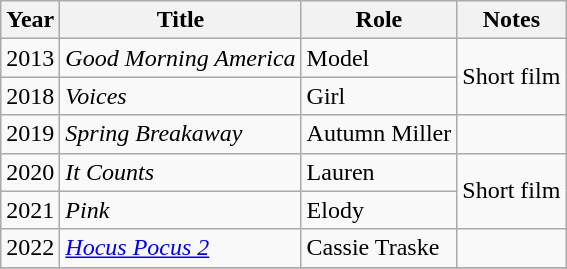<table class="wikitable sortable">
<tr>
<th>Year</th>
<th>Title</th>
<th>Role</th>
<th class="unsortable">Notes</th>
</tr>
<tr>
<td>2013</td>
<td><em>Good Morning America</em></td>
<td>Model</td>
<td rowspan="2">Short film</td>
</tr>
<tr>
<td>2018</td>
<td><em>Voices</em></td>
<td>Girl</td>
</tr>
<tr>
<td>2019</td>
<td><em>Spring Breakaway</em></td>
<td>Autumn Miller</td>
<td></td>
</tr>
<tr>
<td>2020</td>
<td><em>It Counts</em></td>
<td>Lauren</td>
<td rowspan="2">Short film</td>
</tr>
<tr>
<td>2021</td>
<td><em>Pink</em></td>
<td>Elody</td>
</tr>
<tr>
<td>2022</td>
<td><em><a href='#'>Hocus Pocus 2</a></em></td>
<td>Cassie Traske</td>
<td></td>
</tr>
<tr>
</tr>
</table>
